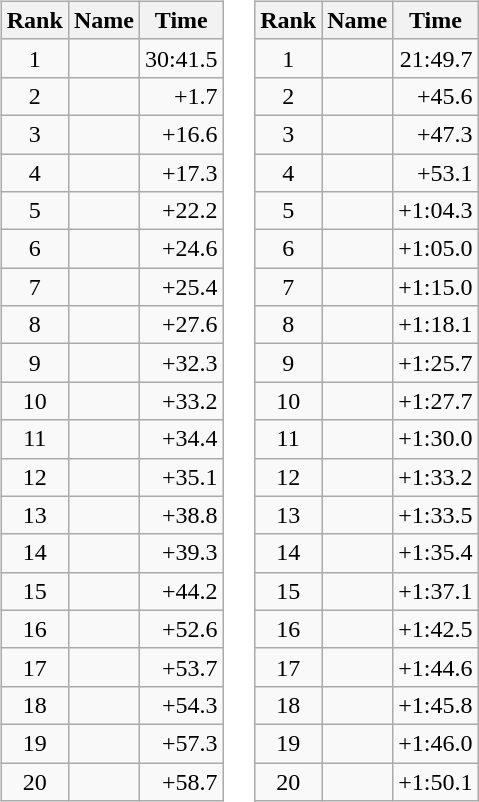<table border="0">
<tr>
<td valign="top"><br><table class="wikitable">
<tr>
<th>Rank</th>
<th>Name</th>
<th>Time</th>
</tr>
<tr>
<td style="text-align:center;">1</td>
<td></td>
<td align="right">30:41.5</td>
</tr>
<tr>
<td style="text-align:center;">2</td>
<td></td>
<td align="right">+1.7</td>
</tr>
<tr>
<td style="text-align:center;">3</td>
<td></td>
<td align="right">+16.6</td>
</tr>
<tr>
<td style="text-align:center;">4</td>
<td></td>
<td align="right">+17.3</td>
</tr>
<tr>
<td style="text-align:center;">5</td>
<td></td>
<td align="right">+22.2</td>
</tr>
<tr>
<td style="text-align:center;">6</td>
<td></td>
<td align="right">+24.6</td>
</tr>
<tr>
<td style="text-align:center;">7</td>
<td></td>
<td align="right">+25.4</td>
</tr>
<tr>
<td style="text-align:center;">8</td>
<td></td>
<td align="right">+27.6</td>
</tr>
<tr>
<td style="text-align:center;">9</td>
<td></td>
<td align="right">+32.3</td>
</tr>
<tr>
<td style="text-align:center;">10</td>
<td></td>
<td align="right">+33.2</td>
</tr>
<tr>
<td style="text-align:center;">11</td>
<td></td>
<td align="right">+34.4</td>
</tr>
<tr>
<td style="text-align:center;">12</td>
<td></td>
<td align="right">+35.1</td>
</tr>
<tr>
<td style="text-align:center;">13</td>
<td></td>
<td align="right">+38.8</td>
</tr>
<tr>
<td style="text-align:center;">14</td>
<td></td>
<td align="right">+39.3</td>
</tr>
<tr>
<td style="text-align:center;">15</td>
<td></td>
<td align="right">+44.2</td>
</tr>
<tr>
<td style="text-align:center;">16</td>
<td></td>
<td align="right">+52.6</td>
</tr>
<tr>
<td style="text-align:center;">17</td>
<td></td>
<td align="right">+53.7</td>
</tr>
<tr>
<td style="text-align:center;">18</td>
<td></td>
<td align="right">+54.3</td>
</tr>
<tr>
<td style="text-align:center;">19</td>
<td></td>
<td align="right">+57.3</td>
</tr>
<tr>
<td style="text-align:center;">20</td>
<td></td>
<td align="right">+58.7</td>
</tr>
</table>
</td>
<td valign="top"><br><table class="wikitable">
<tr>
<th>Rank</th>
<th>Name</th>
<th>Time</th>
</tr>
<tr>
<td style="text-align:center;">1</td>
<td></td>
<td align="right">21:49.7</td>
</tr>
<tr>
<td style="text-align:center;">2</td>
<td></td>
<td align="right">+45.6</td>
</tr>
<tr>
<td style="text-align:center;">3</td>
<td></td>
<td align="right">+47.3</td>
</tr>
<tr>
<td style="text-align:center;">4</td>
<td></td>
<td align="right">+53.1</td>
</tr>
<tr>
<td style="text-align:center;">5</td>
<td></td>
<td align="right">+1:04.3</td>
</tr>
<tr>
<td style="text-align:center;">6</td>
<td></td>
<td align="right">+1:05.0</td>
</tr>
<tr>
<td style="text-align:center;">7</td>
<td></td>
<td align="right">+1:15.0</td>
</tr>
<tr>
<td style="text-align:center;">8</td>
<td></td>
<td align="right">+1:18.1</td>
</tr>
<tr>
<td style="text-align:center;">9</td>
<td></td>
<td align="right">+1:25.7</td>
</tr>
<tr>
<td style="text-align:center;">10</td>
<td></td>
<td align="right">+1:27.7</td>
</tr>
<tr>
<td style="text-align:center;">11</td>
<td></td>
<td align="right">+1:30.0</td>
</tr>
<tr>
<td style="text-align:center;">12</td>
<td></td>
<td align="right">+1:33.2</td>
</tr>
<tr>
<td style="text-align:center;">13</td>
<td></td>
<td align="right">+1:33.5</td>
</tr>
<tr>
<td style="text-align:center;">14</td>
<td></td>
<td align="right">+1:35.4</td>
</tr>
<tr>
<td style="text-align:center;">15</td>
<td></td>
<td align="right">+1:37.1</td>
</tr>
<tr>
<td style="text-align:center;">16</td>
<td></td>
<td align="right">+1:42.5</td>
</tr>
<tr>
<td style="text-align:center;">17</td>
<td></td>
<td align="right">+1:44.6</td>
</tr>
<tr>
<td style="text-align:center;">18</td>
<td></td>
<td align="right">+1:45.8</td>
</tr>
<tr>
<td style="text-align:center;">19</td>
<td></td>
<td align="right">+1:46.0</td>
</tr>
<tr>
<td style="text-align:center;">20</td>
<td></td>
<td align="right">+1:50.1</td>
</tr>
</table>
</td>
</tr>
</table>
